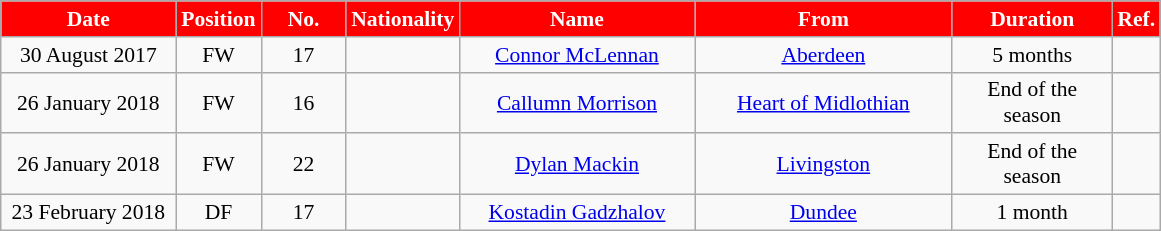<table class="wikitable"  style="text-align:center; font-size:90%; ">
<tr>
<th style="background:red; color:white; width:110px;">Date</th>
<th style="background:red; color:white; width:50px;">Position</th>
<th style="background:red; color:white; width:50px;">No.</th>
<th style="background:red; color:white; width:50px;">Nationality</th>
<th style="background:red; color:white; width:150px;">Name</th>
<th style="background:red; color:white; width:165px;">From</th>
<th style="background:red; color:white; width:100px;">Duration</th>
<th style="background:red; color:white; width:25px;">Ref.</th>
</tr>
<tr>
<td>30 August 2017</td>
<td>FW</td>
<td>17</td>
<td></td>
<td><a href='#'>Connor McLennan</a></td>
<td><a href='#'>Aberdeen</a></td>
<td>5 months</td>
<td></td>
</tr>
<tr>
<td>26 January 2018</td>
<td>FW</td>
<td>16</td>
<td></td>
<td><a href='#'>Callumn Morrison</a></td>
<td><a href='#'>Heart of Midlothian</a></td>
<td>End of the season</td>
<td></td>
</tr>
<tr>
<td>26 January 2018</td>
<td>FW</td>
<td>22</td>
<td></td>
<td><a href='#'>Dylan Mackin</a></td>
<td><a href='#'>Livingston</a></td>
<td>End of the season</td>
<td></td>
</tr>
<tr>
<td>23 February 2018</td>
<td>DF</td>
<td>17</td>
<td></td>
<td><a href='#'>Kostadin Gadzhalov</a></td>
<td><a href='#'>Dundee</a></td>
<td>1 month</td>
<td></td>
</tr>
</table>
